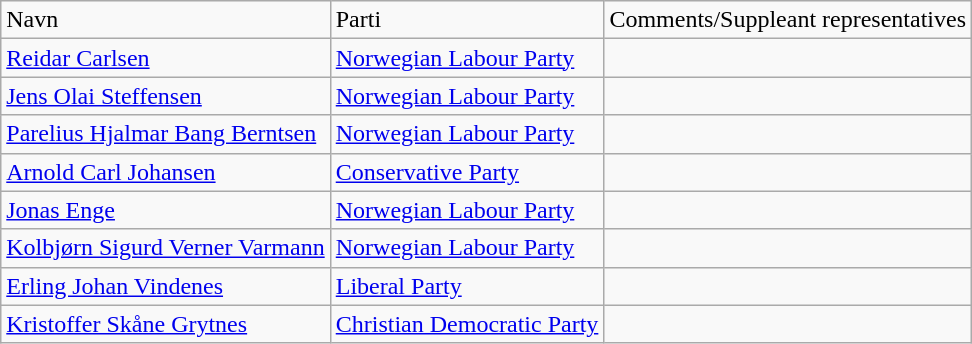<table class="wikitable">
<tr>
<td>Navn</td>
<td>Parti</td>
<td>Comments/Suppleant representatives</td>
</tr>
<tr>
<td><a href='#'>Reidar Carlsen</a></td>
<td><a href='#'>Norwegian Labour Party</a></td>
<td></td>
</tr>
<tr>
<td><a href='#'>Jens Olai Steffensen</a></td>
<td><a href='#'>Norwegian Labour Party</a></td>
<td></td>
</tr>
<tr>
<td><a href='#'>Parelius Hjalmar Bang Berntsen</a></td>
<td><a href='#'>Norwegian Labour Party</a></td>
<td></td>
</tr>
<tr>
<td><a href='#'>Arnold Carl Johansen</a></td>
<td><a href='#'>Conservative Party</a></td>
<td></td>
</tr>
<tr>
<td><a href='#'>Jonas Enge</a></td>
<td><a href='#'>Norwegian Labour Party</a></td>
<td></td>
</tr>
<tr>
<td><a href='#'>Kolbjørn Sigurd Verner Varmann</a></td>
<td><a href='#'>Norwegian Labour Party</a></td>
<td></td>
</tr>
<tr>
<td><a href='#'>Erling Johan Vindenes</a></td>
<td><a href='#'>Liberal Party</a></td>
<td></td>
</tr>
<tr>
<td><a href='#'>Kristoffer Skåne Grytnes</a></td>
<td><a href='#'>Christian Democratic Party</a></td>
<td></td>
</tr>
</table>
